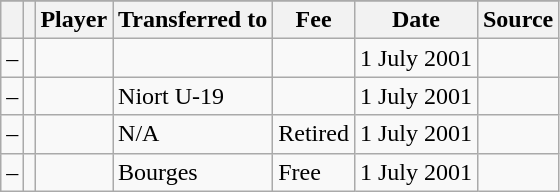<table class="wikitable plainrowheaders sortable">
<tr>
</tr>
<tr>
<th></th>
<th></th>
<th scope=col>Player</th>
<th !scope=col>Transferred to</th>
<th scope=col>Fee</th>
<th scope=col>Date</th>
<th scope=col>Source</th>
</tr>
<tr>
<td align=center>–</td>
<td align=center></td>
<td></td>
<td></td>
<td></td>
<td>1 July 2001</td>
<td></td>
</tr>
<tr>
<td align=center>–</td>
<td align=center></td>
<td></td>
<td> Niort U-19</td>
<td></td>
<td>1 July 2001</td>
<td></td>
</tr>
<tr>
<td align=center>–</td>
<td align=center></td>
<td></td>
<td> N/A</td>
<td>Retired</td>
<td>1 July 2001</td>
<td></td>
</tr>
<tr>
<td align=center>–</td>
<td align=center></td>
<td></td>
<td> Bourges</td>
<td>Free</td>
<td>1 July 2001</td>
<td></td>
</tr>
</table>
